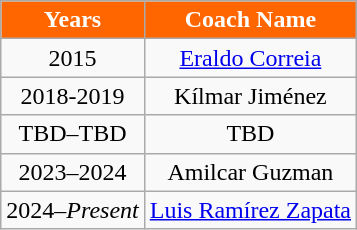<table class="wikitable" style="text-align: center">
<tr>
<th style="color:#fff; background:#f60;">Years</th>
<th style="color:#fff; background:#f60;">Coach Name</th>
</tr>
<tr>
<td>2015</td>
<td> <a href='#'>Eraldo Correia</a></td>
</tr>
<tr>
<td>2018-2019</td>
<td>  Kílmar Jiménez</td>
</tr>
<tr>
<td>TBD–TBD</td>
<td> TBD</td>
</tr>
<tr>
<td>2023–2024</td>
<td> Amilcar Guzman</td>
</tr>
<tr>
<td>2024–<em>Present</em></td>
<td> <a href='#'>Luis Ramírez Zapata</a></td>
</tr>
</table>
